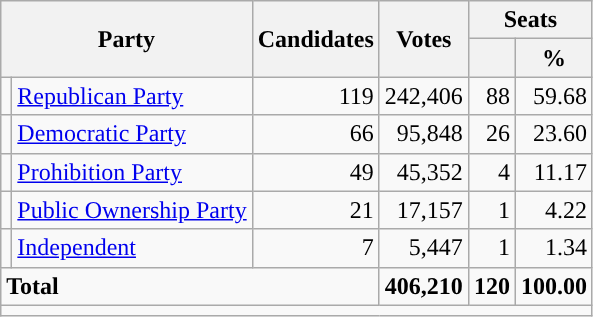<table class="wikitable">
<tr>
<th colspan="2" rowspan="2">Party</th>
<th rowspan="2">Candidates</th>
<th colspan="1" rowspan="2">Votes</th>
<th colspan="2">Seats</th>
</tr>
<tr>
<th></th>
<th>%</th>
</tr>
<tr>
<td style="background-color:"></td>
<td><a href='#'>Republican Party</a></td>
<td align="right">119</td>
<td align="right">242,406</td>
<td align="right">88</td>
<td align="right">59.68</td>
</tr>
<tr>
<td style="background-color:"></td>
<td><a href='#'>Democratic Party</a></td>
<td align="right">66</td>
<td align="right">95,848</td>
<td align="right">26</td>
<td align="right">23.60</td>
</tr>
<tr>
<td style="background-color:"></td>
<td><a href='#'>Prohibition Party</a></td>
<td align="right">49</td>
<td align="right">45,352</td>
<td align="right">4</td>
<td align="right">11.17</td>
</tr>
<tr>
<td style="background-color:"></td>
<td><a href='#'>Public Ownership Party</a></td>
<td align="right">21</td>
<td align="right">17,157</td>
<td align="right">1</td>
<td align="right">4.22</td>
</tr>
<tr>
<td style="background-color:"></td>
<td><a href='#'>Independent</a></td>
<td align="right">7</td>
<td align="right">5,447</td>
<td align="right">1</td>
<td align="right">1.34</td>
</tr>
<tr>
<td colspan="3" align="left"><strong>Total</strong></td>
<td align="right"><strong>406,210</strong></td>
<td align="right"><strong>120</strong></td>
<td align="right"><strong>100.00</strong></td>
</tr>
<tr>
<td colspan="6"></td>
</tr>
</table>
